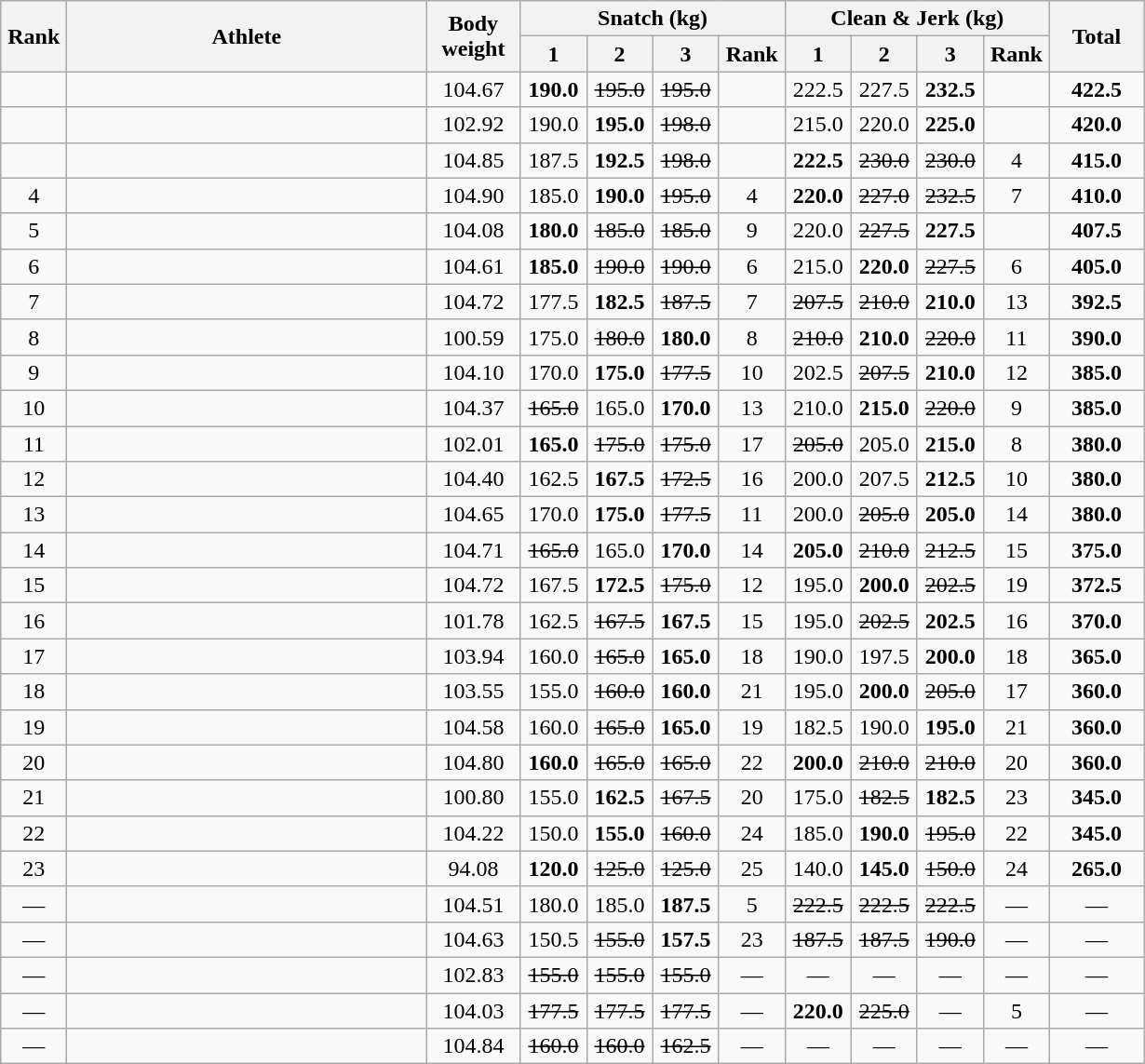<table class = "wikitable" style="text-align:center;">
<tr>
<th rowspan=2 width=40>Rank</th>
<th rowspan=2 width=250>Athlete</th>
<th rowspan=2 width=60>Body weight</th>
<th colspan=4>Snatch (kg)</th>
<th colspan=4>Clean & Jerk (kg)</th>
<th rowspan=2 width=60>Total</th>
</tr>
<tr>
<th width=40>1</th>
<th width=40>2</th>
<th width=40>3</th>
<th width=40>Rank</th>
<th width=40>1</th>
<th width=40>2</th>
<th width=40>3</th>
<th width=40>Rank</th>
</tr>
<tr>
<td></td>
<td align=left></td>
<td>104.67</td>
<td><strong>190.0</strong></td>
<td><s>195.0 </s></td>
<td><s>195.0 </s></td>
<td></td>
<td>222.5</td>
<td>227.5</td>
<td><strong>232.5</strong></td>
<td></td>
<td><strong>422.5 </strong></td>
</tr>
<tr>
<td></td>
<td align=left></td>
<td>102.92</td>
<td>190.0</td>
<td><strong>195.0</strong></td>
<td><s>198.0 </s></td>
<td></td>
<td>215.0</td>
<td>220.0</td>
<td><strong>225.0</strong></td>
<td></td>
<td><strong>420.0</strong></td>
</tr>
<tr>
<td></td>
<td align=left></td>
<td>104.85</td>
<td>187.5</td>
<td><strong>192.5</strong></td>
<td><s>198.0 </s></td>
<td></td>
<td><strong>222.5</strong></td>
<td><s>230.0 </s></td>
<td><s>230.0 </s></td>
<td>4</td>
<td><strong>415.0</strong></td>
</tr>
<tr>
<td>4</td>
<td align=left></td>
<td>104.90</td>
<td>185.0</td>
<td><strong>190.0</strong></td>
<td><s>195.0</s></td>
<td>4</td>
<td><strong>220.0</strong></td>
<td><s>227.0 </s></td>
<td><s>232.5 </s></td>
<td>7</td>
<td><strong>410.0 </strong></td>
</tr>
<tr>
<td>5</td>
<td align=left></td>
<td>104.08</td>
<td><strong>180.0</strong></td>
<td><s>185.0 </s></td>
<td><s>185.0 </s></td>
<td>9</td>
<td>220.0</td>
<td><s>227.5 </s></td>
<td><strong>227.5</strong></td>
<td></td>
<td><strong>407.5 </strong></td>
</tr>
<tr>
<td>6</td>
<td align=left></td>
<td>104.61</td>
<td><strong>185.0</strong></td>
<td><s>190.0 </s></td>
<td><s>190.0 </s></td>
<td>6</td>
<td>215.0</td>
<td><strong>220.0</strong></td>
<td><s>227.5 </s></td>
<td>6</td>
<td><strong>405.0 </strong></td>
</tr>
<tr>
<td>7</td>
<td align=left></td>
<td>104.72</td>
<td>177.5</td>
<td><strong>182.5</strong></td>
<td><s>187.5 </s></td>
<td>7</td>
<td><s>207.5 </s></td>
<td><s>210.0 </s></td>
<td><strong>210.0</strong></td>
<td>13</td>
<td><strong>392.5 </strong></td>
</tr>
<tr>
<td>8</td>
<td align=left></td>
<td>100.59</td>
<td>175.0</td>
<td><s>180.0 </s></td>
<td><strong>180.0</strong></td>
<td>8</td>
<td><s>210.0 </s></td>
<td><strong>210.0</strong></td>
<td><s>220.0 </s></td>
<td>11</td>
<td><strong>390.0 </strong></td>
</tr>
<tr>
<td>9</td>
<td align=left></td>
<td>104.10</td>
<td>170.0</td>
<td><strong>175.0</strong></td>
<td><s>177.5 </s></td>
<td>10</td>
<td>202.5</td>
<td><s>207.5 </s></td>
<td><strong>210.0</strong></td>
<td>12</td>
<td><strong>385.0</strong></td>
</tr>
<tr>
<td>10</td>
<td align=left></td>
<td>104.37</td>
<td><s>165.0 </s></td>
<td>165.0</td>
<td><strong>170.0</strong></td>
<td>13</td>
<td>210.0</td>
<td><strong>215.0</strong></td>
<td><s>220.0 </s></td>
<td>9</td>
<td><strong>385.0 </strong></td>
</tr>
<tr>
<td>11</td>
<td align=left></td>
<td>102.01</td>
<td><strong>165.0</strong></td>
<td><s>175.0 </s></td>
<td><s>175.0 </s></td>
<td>17</td>
<td><s>205.0 </s></td>
<td>205.0</td>
<td><strong>215.0</strong></td>
<td>8</td>
<td><strong>380.0 </strong></td>
</tr>
<tr>
<td>12</td>
<td align=left></td>
<td>104.40</td>
<td>162.5</td>
<td><strong>167.5</strong></td>
<td><s>172.5 </s></td>
<td>16</td>
<td>200.0</td>
<td>207.5</td>
<td><strong>212.5</strong></td>
<td>10</td>
<td><strong>380.0</strong></td>
</tr>
<tr>
<td>13</td>
<td align=left></td>
<td>104.65</td>
<td>170.0</td>
<td><strong>175.0</strong></td>
<td><s>177.5 </s></td>
<td>11</td>
<td>200.0</td>
<td><s>205.0 </s></td>
<td><strong>205.0</strong></td>
<td>14</td>
<td><strong>380.0</strong></td>
</tr>
<tr>
<td>14</td>
<td align=left></td>
<td>104.71</td>
<td><s>165.0 </s></td>
<td>165.0</td>
<td><strong>170.0</strong></td>
<td>14</td>
<td><strong>205.0</strong></td>
<td><s>210.0 </s></td>
<td><s>212.5 </s></td>
<td>15</td>
<td><strong>375.0</strong></td>
</tr>
<tr>
<td>15</td>
<td align=left></td>
<td>104.72</td>
<td>167.5</td>
<td><strong>172.5</strong></td>
<td><s>175.0 </s></td>
<td>12</td>
<td>195.0</td>
<td><strong>200.0</strong></td>
<td><s>202.5 </s></td>
<td>19</td>
<td><strong>372.5 </strong></td>
</tr>
<tr>
<td>16</td>
<td align=left></td>
<td>101.78</td>
<td>162.5</td>
<td><s>167.5 </s></td>
<td><strong>167.5</strong></td>
<td>15</td>
<td>195.0</td>
<td><s>202.5 </s></td>
<td><strong>202.5</strong></td>
<td>16</td>
<td><strong>370.0</strong></td>
</tr>
<tr>
<td>17</td>
<td align=left></td>
<td>103.94</td>
<td>160.0</td>
<td><s>165.0 </s></td>
<td><strong>165.0</strong></td>
<td>18</td>
<td>190.0</td>
<td>197.5</td>
<td><strong>200.0</strong></td>
<td>18</td>
<td><strong>365.0 </strong></td>
</tr>
<tr>
<td>18</td>
<td align=left></td>
<td>103.55</td>
<td>155.0</td>
<td><s>160.0 </s></td>
<td><strong>160.0</strong></td>
<td>21</td>
<td>195.0</td>
<td><strong>200.0</strong></td>
<td><s>205.0 </s></td>
<td>17</td>
<td><strong>360.0 </strong></td>
</tr>
<tr>
<td>19</td>
<td align=left></td>
<td>104.58</td>
<td>160.0</td>
<td><s>165.0 </s></td>
<td><strong>165.0</strong></td>
<td>19</td>
<td>182.5</td>
<td>190.0</td>
<td><strong>195.0</strong></td>
<td>21</td>
<td><strong>360.0</strong></td>
</tr>
<tr>
<td>20</td>
<td align=left></td>
<td>104.80</td>
<td><strong>160.0</strong></td>
<td><s>165.0 </s></td>
<td><s>165.0 </s></td>
<td>22</td>
<td><strong>200.0</strong></td>
<td><s>210.0 </s></td>
<td><s>210.0 </s></td>
<td>20</td>
<td><strong>360.0</strong></td>
</tr>
<tr>
<td>21</td>
<td align=left></td>
<td>100.80</td>
<td>155.0</td>
<td><strong>162.5</strong></td>
<td><s>167.5 </s></td>
<td>20</td>
<td>175.0</td>
<td><s>182.5 </s></td>
<td><strong>182.5</strong></td>
<td>23</td>
<td><strong>345.0</strong></td>
</tr>
<tr>
<td>22</td>
<td align=left></td>
<td>104.22</td>
<td>150.0</td>
<td><strong>155.0</strong></td>
<td><s>160.0 </s></td>
<td>24</td>
<td>185.0</td>
<td><strong>190.0</strong></td>
<td><s>195.0 </s></td>
<td>22</td>
<td><strong>345.0</strong></td>
</tr>
<tr>
<td>23</td>
<td align=left></td>
<td>94.08</td>
<td><strong>120.0</strong></td>
<td><s>125.0 </s></td>
<td><s>125.0 </s></td>
<td>25</td>
<td>140.0</td>
<td><strong>145.0</strong></td>
<td><s>150.0 </s></td>
<td>24</td>
<td><strong>265.0</strong></td>
</tr>
<tr>
<td>—</td>
<td align=left></td>
<td>104.51</td>
<td>180.0</td>
<td>185.0</td>
<td><strong>187.5</strong></td>
<td>5</td>
<td><s>222.5 </s></td>
<td><s>222.5 </s></td>
<td><s>222.5 </s></td>
<td>—</td>
<td>—</td>
</tr>
<tr>
<td>—</td>
<td align=left></td>
<td>104.63</td>
<td>150.5</td>
<td><s>155.0 </s></td>
<td><strong>157.5</strong></td>
<td>23</td>
<td><s>187.5 </s></td>
<td><s>187.5 </s></td>
<td><s>190.0 </s></td>
<td>—</td>
<td>—</td>
</tr>
<tr>
<td>—</td>
<td align=left></td>
<td>102.83</td>
<td><s>155.0 </s></td>
<td><s>155.0 </s></td>
<td><s>155.0 </s></td>
<td>—</td>
<td>—</td>
<td>—</td>
<td>—</td>
<td>—</td>
<td>—</td>
</tr>
<tr>
<td>—</td>
<td align=left></td>
<td>104.03</td>
<td><s>177.5 </s></td>
<td><s>177.5 </s></td>
<td><s>177.5 </s></td>
<td>—</td>
<td><strong>220.0</strong></td>
<td><s>225.0 </s></td>
<td>—</td>
<td>5</td>
<td>—</td>
</tr>
<tr>
<td>—</td>
<td align=left></td>
<td>104.84</td>
<td><s>160.0 </s></td>
<td><s>160.0 </s></td>
<td><s>162.5 </s></td>
<td>—</td>
<td>—</td>
<td>—</td>
<td>—</td>
<td>—</td>
<td>—</td>
</tr>
</table>
